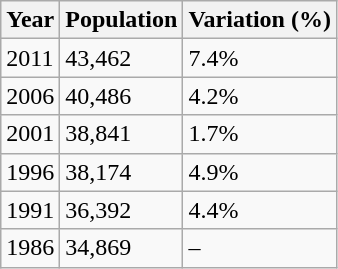<table class="wikitable" border="1">
<tr>
<th>Year</th>
<th>Population</th>
<th>Variation (%)</th>
</tr>
<tr>
<td>2011</td>
<td>43,462</td>
<td>7.4%</td>
</tr>
<tr>
<td>2006</td>
<td>40,486</td>
<td>4.2%</td>
</tr>
<tr>
<td>2001</td>
<td>38,841</td>
<td>1.7%</td>
</tr>
<tr>
<td>1996</td>
<td>38,174</td>
<td>4.9%</td>
</tr>
<tr>
<td>1991</td>
<td>36,392</td>
<td>4.4%</td>
</tr>
<tr>
<td>1986</td>
<td>34,869</td>
<td>–</td>
</tr>
</table>
